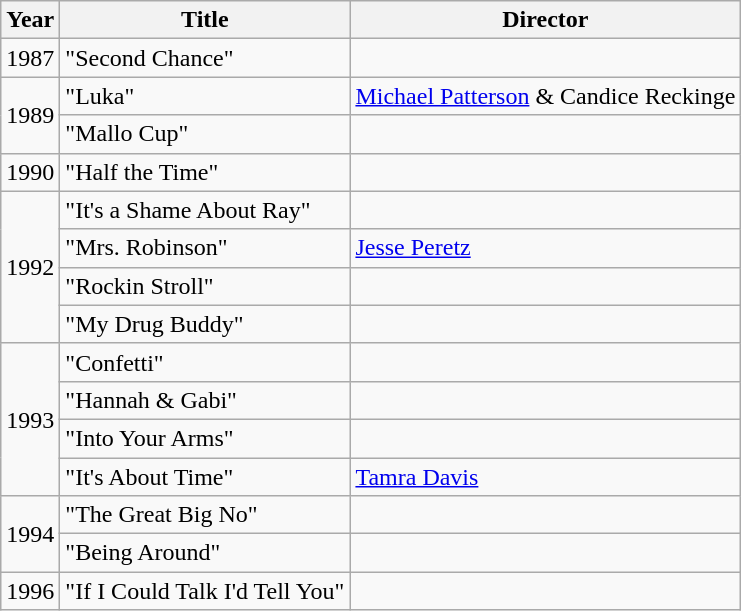<table class="wikitable">
<tr>
<th>Year</th>
<th>Title</th>
<th>Director</th>
</tr>
<tr>
<td>1987</td>
<td>"Second Chance"</td>
<td></td>
</tr>
<tr>
<td rowspan="2">1989</td>
<td>"Luka"</td>
<td><a href='#'>Michael Patterson</a> & Candice Reckinge</td>
</tr>
<tr>
<td>"Mallo Cup"</td>
<td></td>
</tr>
<tr>
<td>1990</td>
<td>"Half the Time"</td>
<td></td>
</tr>
<tr>
<td rowspan="4">1992</td>
<td>"It's a Shame About Ray"</td>
<td></td>
</tr>
<tr>
<td>"Mrs. Robinson"</td>
<td><a href='#'>Jesse Peretz</a></td>
</tr>
<tr>
<td>"Rockin Stroll"</td>
<td></td>
</tr>
<tr>
<td>"My Drug Buddy"</td>
<td></td>
</tr>
<tr>
<td rowspan="4">1993</td>
<td>"Confetti"</td>
<td></td>
</tr>
<tr>
<td>"Hannah & Gabi"</td>
<td></td>
</tr>
<tr>
<td>"Into Your Arms"</td>
<td></td>
</tr>
<tr>
<td>"It's About Time"</td>
<td><a href='#'>Tamra Davis</a></td>
</tr>
<tr>
<td rowspan="2">1994</td>
<td>"The Great Big No"</td>
<td></td>
</tr>
<tr>
<td>"Being Around"</td>
<td></td>
</tr>
<tr>
<td>1996</td>
<td>"If I Could Talk I'd Tell You"</td>
<td></td>
</tr>
</table>
